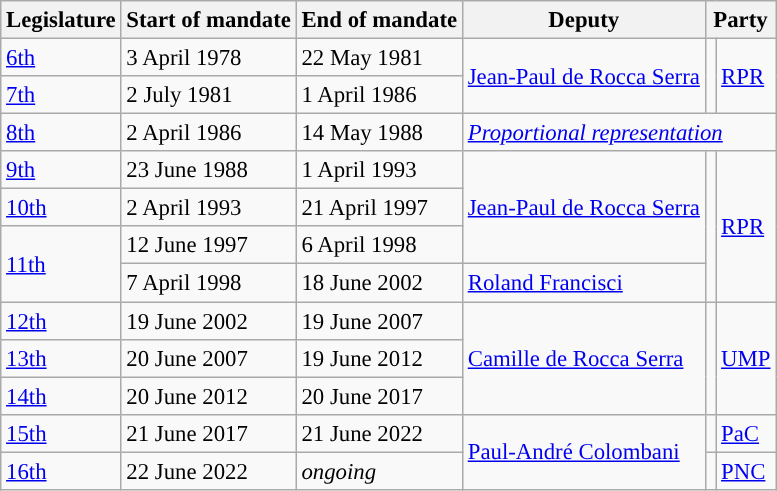<table class="wikitable" style="font-size:95%;">
<tr>
<th>Legislature</th>
<th>Start of mandate</th>
<th>End of mandate</th>
<th>Deputy</th>
<th colspan="2">Party</th>
</tr>
<tr>
<td><a href='#'>6th</a></td>
<td>3 April 1978</td>
<td>22 May 1981</td>
<td rowspan="2"><a href='#'>Jean-Paul de Rocca Serra</a></td>
<td rowspan="2" style="color:inherit;background:"></td>
<td rowspan="2"><a href='#'>RPR</a></td>
</tr>
<tr>
<td><a href='#'>7th</a></td>
<td>2 July 1981</td>
<td>1 April 1986</td>
</tr>
<tr>
<td><a href='#'>8th</a></td>
<td>2 April 1986</td>
<td>14 May 1988</td>
<td colspan="3"><em><a href='#'>Proportional representation</a></em></td>
</tr>
<tr>
<td><a href='#'>9th</a></td>
<td>23 June 1988</td>
<td>1 April 1993</td>
<td rowspan="3"><a href='#'>Jean-Paul de Rocca Serra</a></td>
<td rowspan="4" style="color:inherit;background:"></td>
<td rowspan="4"><a href='#'>RPR</a></td>
</tr>
<tr>
<td><a href='#'>10th</a></td>
<td>2 April 1993</td>
<td>21 April 1997</td>
</tr>
<tr>
<td rowspan="2"><a href='#'>11th</a></td>
<td>12 June 1997</td>
<td>6 April 1998</td>
</tr>
<tr>
<td>7 April 1998</td>
<td>18 June 2002</td>
<td><a href='#'>Roland Francisci</a></td>
</tr>
<tr>
<td><a href='#'>12th</a></td>
<td>19 June 2002</td>
<td>19 June 2007</td>
<td rowspan="3"><a href='#'>Camille de Rocca Serra</a></td>
<td rowspan="3" style="color:inherit;background:"></td>
<td rowspan="3"><a href='#'>UMP</a></td>
</tr>
<tr>
<td><a href='#'>13th</a></td>
<td>20 June 2007</td>
<td>19 June 2012</td>
</tr>
<tr>
<td><a href='#'>14th</a></td>
<td>20 June 2012</td>
<td>20 June 2017</td>
</tr>
<tr>
<td><a href='#'>15th</a></td>
<td>21 June 2017</td>
<td>21 June 2022</td>
<td rowspan="2"><a href='#'>Paul-André Colombani</a></td>
<td style="color:inherit;background:"></td>
<td><a href='#'>PaC</a></td>
</tr>
<tr>
<td><a href='#'>16th</a></td>
<td>22 June 2022</td>
<td><em>ongoing</em></td>
<td style="color:inherit;background:"></td>
<td><a href='#'>PNC</a></td>
</tr>
</table>
